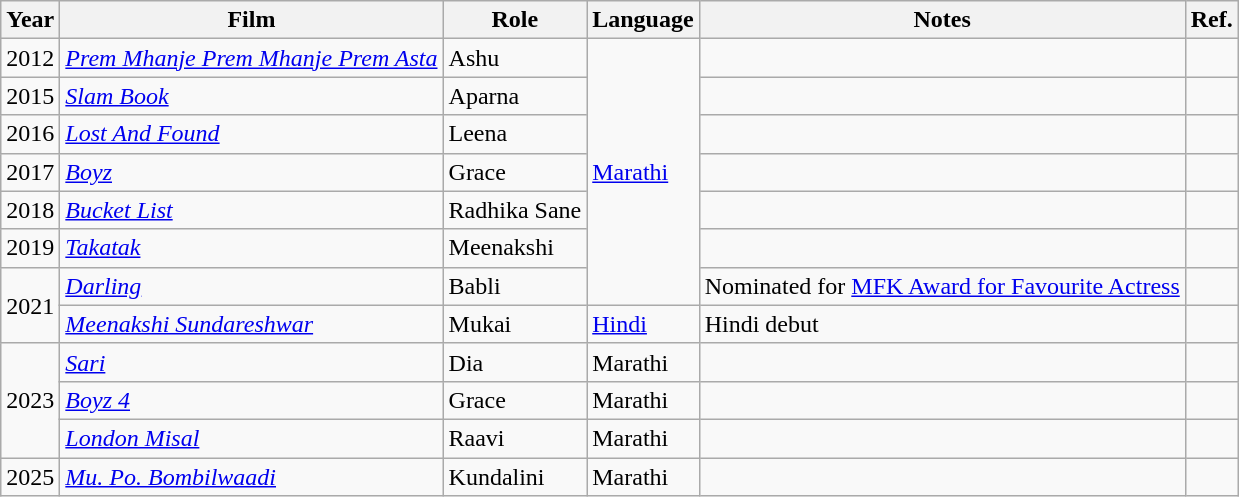<table class="wikitable sortable">
<tr>
<th>Year</th>
<th>Film</th>
<th>Role</th>
<th>Language</th>
<th>Notes</th>
<th>Ref.</th>
</tr>
<tr>
<td>2012</td>
<td><em><a href='#'>Prem Mhanje Prem Mhanje Prem Asta</a></em></td>
<td>Ashu</td>
<td Rowspan="7"><a href='#'>Marathi</a></td>
<td></td>
<td></td>
</tr>
<tr>
<td>2015</td>
<td><em><a href='#'>Slam Book</a></em></td>
<td>Aparna</td>
<td></td>
<td></td>
</tr>
<tr>
<td>2016</td>
<td><a href='#'><em>Lost And Found</em></a></td>
<td>Leena</td>
<td></td>
<td></td>
</tr>
<tr>
<td>2017</td>
<td><em><a href='#'>Boyz</a></em></td>
<td>Grace</td>
<td></td>
<td></td>
</tr>
<tr>
<td>2018</td>
<td><em><a href='#'>Bucket List</a></em></td>
<td>Radhika Sane</td>
<td></td>
<td></td>
</tr>
<tr>
<td>2019</td>
<td><em><a href='#'>Takatak</a></em></td>
<td>Meenakshi</td>
<td></td>
<td></td>
</tr>
<tr>
<td Rowspan= "2">2021</td>
<td><a href='#'><em>Darling</em></a></td>
<td>Babli</td>
<td>Nominated for <a href='#'>MFK Award for Favourite Actress</a></td>
<td></td>
</tr>
<tr>
<td><em><a href='#'>Meenakshi Sundareshwar</a></em></td>
<td>Mukai</td>
<td><a href='#'>Hindi</a></td>
<td>Hindi debut</td>
<td></td>
</tr>
<tr>
<td rowspan="3">2023</td>
<td><em><a href='#'>Sari</a></em></td>
<td>Dia</td>
<td>Marathi</td>
<td></td>
<td></td>
</tr>
<tr>
<td><em><a href='#'>Boyz 4</a></em></td>
<td>Grace</td>
<td>Marathi</td>
<td></td>
<td></td>
</tr>
<tr>
<td><em><a href='#'>London Misal</a></em></td>
<td>Raavi</td>
<td>Marathi</td>
<td></td>
<td></td>
</tr>
<tr>
<td>2025</td>
<td><em><a href='#'>Mu. Po. Bombilwaadi</a></em></td>
<td>Kundalini</td>
<td>Marathi</td>
<td></td>
<td></td>
</tr>
</table>
